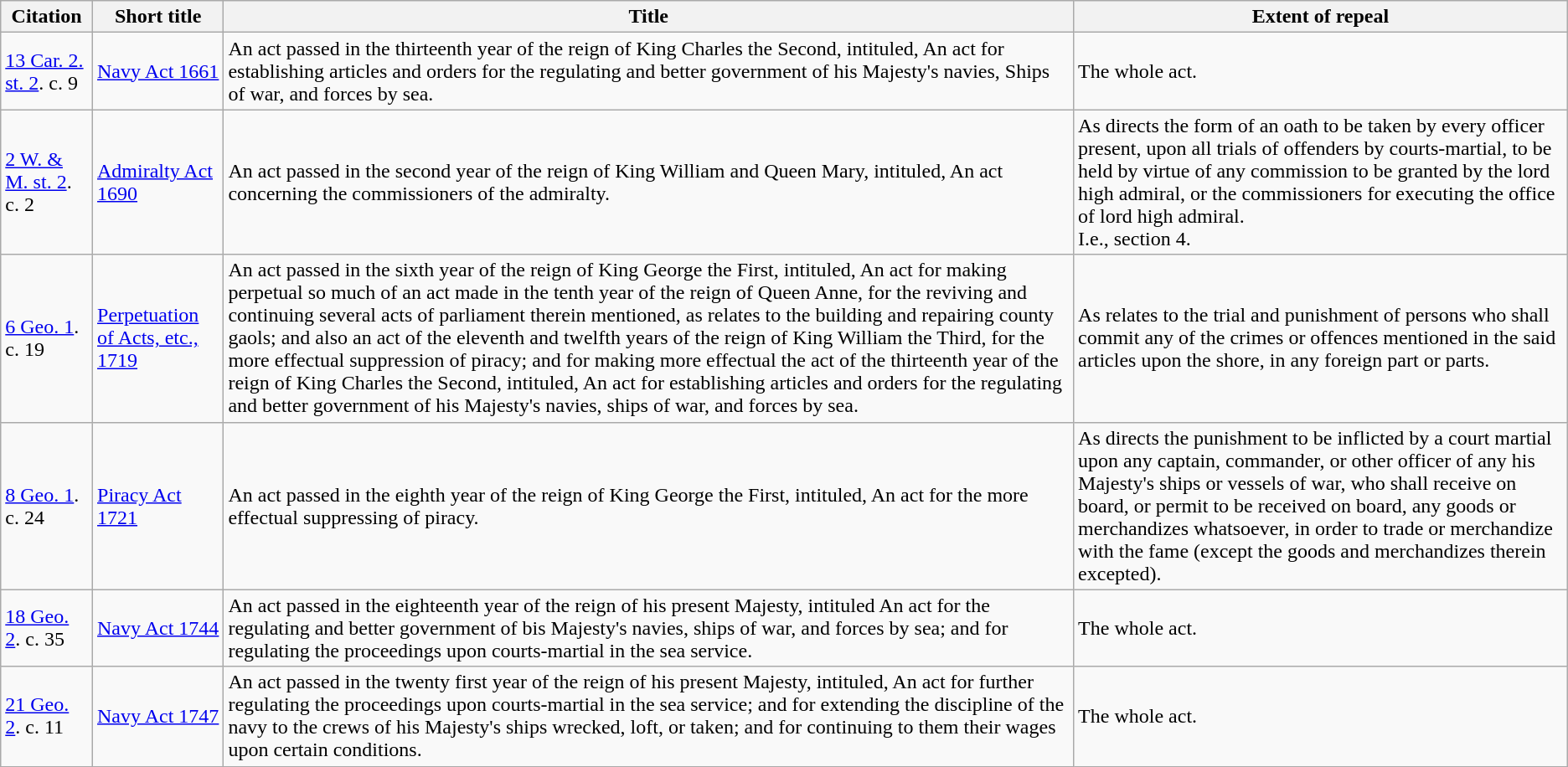<table class="wikitable">
<tr>
<th>Citation</th>
<th>Short title</th>
<th>Title</th>
<th>Extent of repeal</th>
</tr>
<tr>
<td><a href='#'>13 Car. 2. st. 2</a>. c. 9</td>
<td><a href='#'>Navy Act 1661</a></td>
<td>An act passed in the thirteenth year of the reign of King Charles the Second, intituled, An act for establishing articles and orders for the regulating and better government of his Majesty's navies, Ships of war, and forces by sea.</td>
<td>The whole act.</td>
</tr>
<tr>
<td><a href='#'>2 W. & M. st. 2</a>. c. 2</td>
<td><a href='#'>Admiralty Act 1690</a></td>
<td>An act passed in the second year of the reign of King William and Queen Mary, intituled, An act concerning the commissioners of the admiralty.</td>
<td>As directs the form of an oath to be taken by every officer present, upon all trials of offenders by courts-martial, to be held by virtue of any commission to be granted by the lord high admiral, or the commissioners for executing the office of lord high admiral.<br>I.e., section 4.</td>
</tr>
<tr>
<td><a href='#'>6 Geo. 1</a>. c. 19</td>
<td><a href='#'>Perpetuation of Acts, etc., 1719</a></td>
<td>An act passed in the sixth year of the reign of King George the First, intituled, An act for making perpetual so much of an act made in the tenth year of the reign of Queen Anne, for the reviving and continuing several acts of parliament therein mentioned, as relates to the building and repairing county gaols; and also an act of the eleventh and twelfth years of the reign of King William the Third, for the more effectual suppression of piracy; and for making more effectual the act of the thirteenth year of the reign of King Charles the Second, intituled, An act for establishing articles and orders for the regulating and better government of his Majesty's navies, ships of war, and forces by sea.</td>
<td>As relates to the trial and punishment of persons who shall commit any of the crimes or offences mentioned in the said articles upon the shore, in any foreign part or parts.</td>
</tr>
<tr>
<td><a href='#'>8 Geo. 1</a>. c. 24</td>
<td><a href='#'>Piracy Act 1721</a></td>
<td>An act passed in the eighth year of the reign of King George the First, intituled, An act for the more effectual suppressing of piracy.</td>
<td>As directs the punishment to be inflicted by a court martial upon any captain, commander, or other officer of any his Majesty's ships or vessels of war, who shall receive on board, or permit to be received on board, any goods or merchandizes whatsoever, in order to trade or merchandize with the fame (except the goods and merchandizes therein excepted).</td>
</tr>
<tr>
<td><a href='#'>18 Geo. 2</a>. c. 35</td>
<td><a href='#'>Navy Act 1744</a></td>
<td>An act passed in the eighteenth year of the reign of his present Majesty, intituled An act for the regulating and better government of bis Majesty's navies, ships of war, and forces by sea; and for regulating the proceedings upon courts-martial in the sea service.</td>
<td>The whole act.</td>
</tr>
<tr>
<td><a href='#'>21 Geo. 2</a>. c. 11</td>
<td><a href='#'>Navy Act 1747</a></td>
<td>An act passed in the twenty first year of the reign of his present Majesty, intituled, An act for further regulating the proceedings upon courts-martial in the sea service; and for extending the discipline of the navy to the crews of his Majesty's ships wrecked, loft, or taken; and for continuing to them their wages upon certain conditions.</td>
<td>The whole act.</td>
</tr>
</table>
